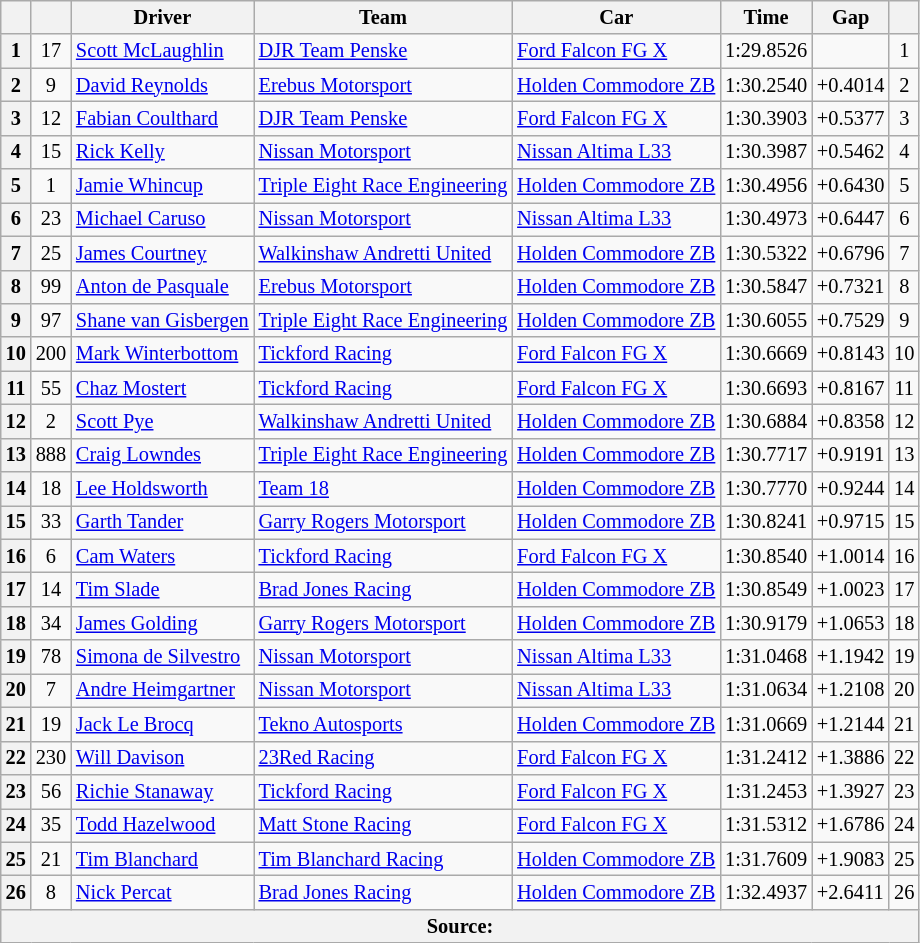<table class="wikitable" style="font-size: 85%">
<tr>
<th></th>
<th></th>
<th>Driver</th>
<th>Team</th>
<th>Car</th>
<th>Time</th>
<th>Gap</th>
<th></th>
</tr>
<tr>
<th>1</th>
<td align="center">17</td>
<td> <a href='#'>Scott McLaughlin</a></td>
<td><a href='#'>DJR Team Penske</a></td>
<td><a href='#'>Ford Falcon FG X</a></td>
<td>1:29.8526</td>
<td></td>
<td align="center">1</td>
</tr>
<tr>
<th>2</th>
<td align="center">9</td>
<td> <a href='#'>David Reynolds</a></td>
<td><a href='#'>Erebus Motorsport</a></td>
<td><a href='#'>Holden Commodore ZB</a></td>
<td>1:30.2540</td>
<td>+0.4014</td>
<td align="center">2</td>
</tr>
<tr>
<th>3</th>
<td align="center">12</td>
<td> <a href='#'>Fabian Coulthard</a></td>
<td><a href='#'>DJR Team Penske</a></td>
<td><a href='#'>Ford Falcon FG X</a></td>
<td>1:30.3903</td>
<td>+0.5377</td>
<td align="center">3</td>
</tr>
<tr>
<th>4</th>
<td align="center">15</td>
<td> <a href='#'>Rick Kelly</a></td>
<td><a href='#'>Nissan Motorsport</a></td>
<td><a href='#'>Nissan Altima L33</a></td>
<td>1:30.3987</td>
<td>+0.5462</td>
<td align="center">4</td>
</tr>
<tr>
<th>5</th>
<td align="center">1</td>
<td> <a href='#'>Jamie Whincup</a></td>
<td><a href='#'>Triple Eight Race Engineering</a></td>
<td><a href='#'>Holden Commodore ZB</a></td>
<td>1:30.4956</td>
<td>+0.6430</td>
<td align="center">5</td>
</tr>
<tr>
<th>6</th>
<td align="center">23</td>
<td> <a href='#'>Michael Caruso</a></td>
<td><a href='#'>Nissan Motorsport</a></td>
<td><a href='#'>Nissan Altima L33</a></td>
<td>1:30.4973</td>
<td>+0.6447</td>
<td align="center">6</td>
</tr>
<tr>
<th>7</th>
<td align="center">25</td>
<td> <a href='#'>James Courtney</a></td>
<td><a href='#'>Walkinshaw Andretti United</a></td>
<td><a href='#'>Holden Commodore ZB</a></td>
<td>1:30.5322</td>
<td>+0.6796</td>
<td align="center">7</td>
</tr>
<tr>
<th>8</th>
<td align="center">99</td>
<td> <a href='#'>Anton de Pasquale</a></td>
<td><a href='#'>Erebus Motorsport</a></td>
<td><a href='#'>Holden Commodore ZB</a></td>
<td>1:30.5847</td>
<td>+0.7321</td>
<td align="center">8</td>
</tr>
<tr>
<th>9</th>
<td align="center">97</td>
<td> <a href='#'>Shane van Gisbergen</a></td>
<td><a href='#'>Triple Eight Race Engineering</a></td>
<td><a href='#'>Holden Commodore ZB</a></td>
<td>1:30.6055</td>
<td>+0.7529</td>
<td align="center">9</td>
</tr>
<tr>
<th>10</th>
<td align="center">200</td>
<td> <a href='#'>Mark Winterbottom</a></td>
<td><a href='#'>Tickford Racing</a></td>
<td><a href='#'>Ford Falcon FG X</a></td>
<td>1:30.6669</td>
<td>+0.8143</td>
<td align="center">10</td>
</tr>
<tr>
<th>11</th>
<td align="center">55</td>
<td> <a href='#'>Chaz Mostert</a></td>
<td><a href='#'>Tickford Racing</a></td>
<td><a href='#'>Ford Falcon FG X</a></td>
<td>1:30.6693</td>
<td>+0.8167</td>
<td align="center">11</td>
</tr>
<tr>
<th>12</th>
<td align="center">2</td>
<td> <a href='#'>Scott Pye</a></td>
<td><a href='#'>Walkinshaw Andretti United</a></td>
<td><a href='#'>Holden Commodore ZB</a></td>
<td>1:30.6884</td>
<td>+0.8358</td>
<td align="center">12</td>
</tr>
<tr>
<th>13</th>
<td align="center">888</td>
<td> <a href='#'>Craig Lowndes</a></td>
<td><a href='#'>Triple Eight Race Engineering</a></td>
<td><a href='#'>Holden Commodore ZB</a></td>
<td>1:30.7717</td>
<td>+0.9191</td>
<td align="center">13</td>
</tr>
<tr>
<th>14</th>
<td align="center">18</td>
<td> <a href='#'>Lee Holdsworth</a></td>
<td><a href='#'>Team 18</a></td>
<td><a href='#'>Holden Commodore ZB</a></td>
<td>1:30.7770</td>
<td>+0.9244</td>
<td align="center">14</td>
</tr>
<tr>
<th>15</th>
<td align="center">33</td>
<td> <a href='#'>Garth Tander</a></td>
<td><a href='#'>Garry Rogers Motorsport</a></td>
<td><a href='#'>Holden Commodore ZB</a></td>
<td>1:30.8241</td>
<td>+0.9715</td>
<td align="center">15</td>
</tr>
<tr>
<th>16</th>
<td align="center">6</td>
<td> <a href='#'>Cam Waters</a></td>
<td><a href='#'>Tickford Racing</a></td>
<td><a href='#'>Ford Falcon FG X</a></td>
<td>1:30.8540</td>
<td>+1.0014</td>
<td align="center">16</td>
</tr>
<tr>
<th>17</th>
<td align="center">14</td>
<td> <a href='#'>Tim Slade</a></td>
<td><a href='#'>Brad Jones Racing</a></td>
<td><a href='#'>Holden Commodore ZB</a></td>
<td>1:30.8549</td>
<td>+1.0023</td>
<td align="center">17</td>
</tr>
<tr>
<th>18</th>
<td align="center">34</td>
<td> <a href='#'>James Golding</a></td>
<td><a href='#'>Garry Rogers Motorsport</a></td>
<td><a href='#'>Holden Commodore ZB</a></td>
<td>1:30.9179</td>
<td>+1.0653</td>
<td align="center">18</td>
</tr>
<tr>
<th>19</th>
<td align="center">78</td>
<td> <a href='#'>Simona de Silvestro</a></td>
<td><a href='#'>Nissan Motorsport</a></td>
<td><a href='#'>Nissan Altima L33</a></td>
<td>1:31.0468</td>
<td>+1.1942</td>
<td align="center">19</td>
</tr>
<tr>
<th>20</th>
<td align="center">7</td>
<td> <a href='#'>Andre Heimgartner</a></td>
<td><a href='#'>Nissan Motorsport</a></td>
<td><a href='#'>Nissan Altima L33</a></td>
<td>1:31.0634</td>
<td>+1.2108</td>
<td align="center">20</td>
</tr>
<tr>
<th>21</th>
<td align="center">19</td>
<td> <a href='#'>Jack Le Brocq</a></td>
<td><a href='#'>Tekno Autosports</a></td>
<td><a href='#'>Holden Commodore ZB</a></td>
<td>1:31.0669</td>
<td>+1.2144</td>
<td align="center">21</td>
</tr>
<tr>
<th>22</th>
<td align="center">230</td>
<td> <a href='#'>Will Davison</a></td>
<td><a href='#'>23Red Racing</a></td>
<td><a href='#'>Ford Falcon FG X</a></td>
<td>1:31.2412</td>
<td>+1.3886</td>
<td align="center">22</td>
</tr>
<tr>
<th>23</th>
<td align="center">56</td>
<td> <a href='#'>Richie Stanaway</a></td>
<td><a href='#'>Tickford Racing</a></td>
<td><a href='#'>Ford Falcon FG X</a></td>
<td>1:31.2453</td>
<td>+1.3927</td>
<td align="center">23</td>
</tr>
<tr>
<th>24</th>
<td align="center">35</td>
<td> <a href='#'>Todd Hazelwood</a></td>
<td><a href='#'>Matt Stone Racing</a></td>
<td><a href='#'>Ford Falcon FG X</a></td>
<td>1:31.5312</td>
<td>+1.6786</td>
<td align="center">24</td>
</tr>
<tr>
<th>25</th>
<td align="center">21</td>
<td> <a href='#'>Tim Blanchard</a></td>
<td><a href='#'>Tim Blanchard Racing</a></td>
<td><a href='#'>Holden Commodore ZB</a></td>
<td>1:31.7609</td>
<td>+1.9083</td>
<td align="center">25</td>
</tr>
<tr>
<th>26</th>
<td align="center">8</td>
<td> <a href='#'>Nick Percat</a></td>
<td><a href='#'>Brad Jones Racing</a></td>
<td><a href='#'>Holden Commodore ZB</a></td>
<td>1:32.4937</td>
<td>+2.6411</td>
<td align="center">26</td>
</tr>
<tr>
<th colspan="8">Source:</th>
</tr>
</table>
